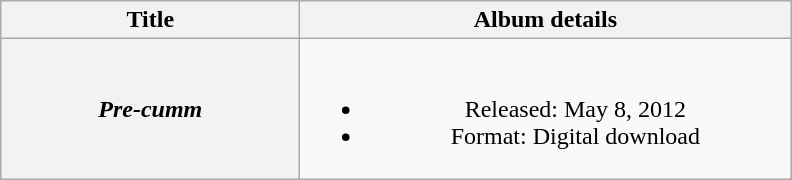<table class="wikitable plainrowheaders" style="text-align:center;">
<tr>
<th style="width:12em;">Title</th>
<th style="width:20em;">Album details</th>
</tr>
<tr>
<th scope="row"><em>Pre-cumm</em></th>
<td><br><ul><li>Released: May 8, 2012</li><li>Format: Digital download</li></ul></td>
</tr>
</table>
